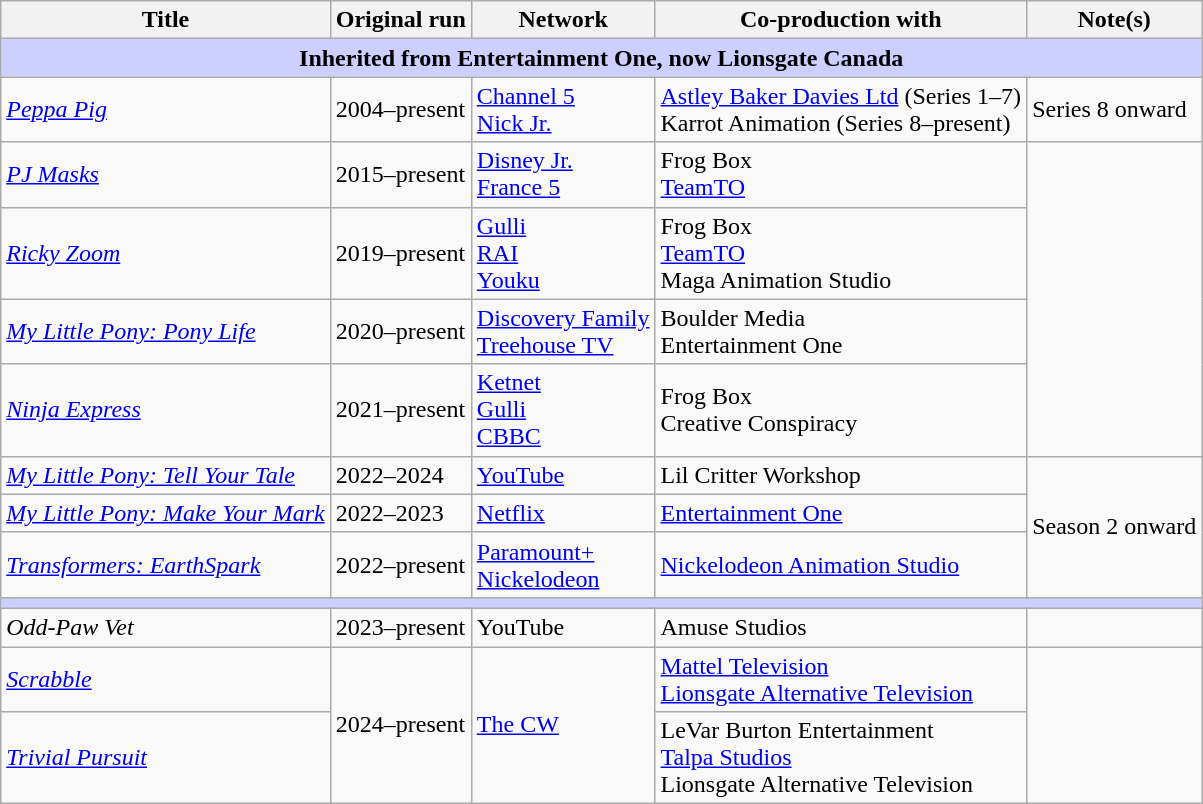<table class="wikitable">
<tr>
<th>Title</th>
<th>Original run</th>
<th>Network</th>
<th>Co-production with</th>
<th>Note(s)</th>
</tr>
<tr>
<th colspan="5" style="background:#cccfff;">Inherited from Entertainment One, now Lionsgate Canada</th>
</tr>
<tr>
<td><em><a href='#'>Peppa Pig</a></em></td>
<td>2004–present</td>
<td><a href='#'>Channel 5</a><br><a href='#'>Nick Jr.</a></td>
<td><a href='#'>Astley Baker Davies Ltd</a> (Series 1–7)<br>Karrot Animation (Series 8–present)</td>
<td>Series 8 onward</td>
</tr>
<tr>
<td><em><a href='#'>PJ Masks</a></em></td>
<td>2015–present</td>
<td><a href='#'>Disney Jr.</a><br><a href='#'>France 5</a></td>
<td>Frog Box<br><a href='#'>TeamTO</a></td>
</tr>
<tr>
<td><em><a href='#'>Ricky Zoom</a></em></td>
<td>2019–present</td>
<td><a href='#'>Gulli</a><br><a href='#'>RAI</a><br><a href='#'>Youku</a></td>
<td>Frog Box<br><a href='#'>TeamTO</a><br>Maga Animation Studio</td>
</tr>
<tr>
<td><em><a href='#'>My Little Pony: Pony Life</a></em></td>
<td>2020–present</td>
<td><a href='#'>Discovery Family</a><br><a href='#'>Treehouse TV</a></td>
<td>Boulder Media<br>Entertainment One</td>
</tr>
<tr>
<td><em><a href='#'>Ninja Express</a></em></td>
<td>2021–present</td>
<td><a href='#'>Ketnet</a><br><a href='#'>Gulli</a><br><a href='#'>CBBC</a></td>
<td>Frog Box<br>Creative Conspiracy</td>
</tr>
<tr>
<td><em><a href='#'>My Little Pony: Tell Your Tale</a></em></td>
<td>2022–2024</td>
<td rowspan="1"><a href='#'>YouTube</a></td>
<td>Lil Critter Workshop</td>
<td rowspan="3">Season 2 onward</td>
</tr>
<tr>
<td><em><a href='#'>My Little Pony: Make Your Mark</a></em></td>
<td>2022–2023</td>
<td><a href='#'>Netflix</a></td>
<td><a href='#'>Entertainment One</a></td>
</tr>
<tr>
<td><em><a href='#'>Transformers: EarthSpark</a></em></td>
<td>2022–present</td>
<td rowspan"1"><a href='#'>Paramount+</a><br><a href='#'>Nickelodeon</a></td>
<td><a href='#'>Nickelodeon Animation Studio</a></td>
</tr>
<tr>
<th colspan="5" style="background:#cccfff;"></th>
</tr>
<tr>
<td><em>Odd-Paw Vet</em></td>
<td>2023–present</td>
<td>YouTube</td>
<td>Amuse Studios</td>
<td></td>
</tr>
<tr>
<td><em><a href='#'>Scrabble</a></em></td>
<td rowspan="2">2024–present</td>
<td rowspan="2"><a href='#'>The CW</a></td>
<td><a href='#'>Mattel Television</a><br><a href='#'>Lionsgate Alternative Television</a></td>
<td rowspan="2"></td>
</tr>
<tr>
<td><em><a href='#'>Trivial Pursuit</a></em></td>
<td>LeVar Burton Entertainment<br><a href='#'>Talpa Studios</a><br>Lionsgate Alternative Television</td>
</tr>
</table>
